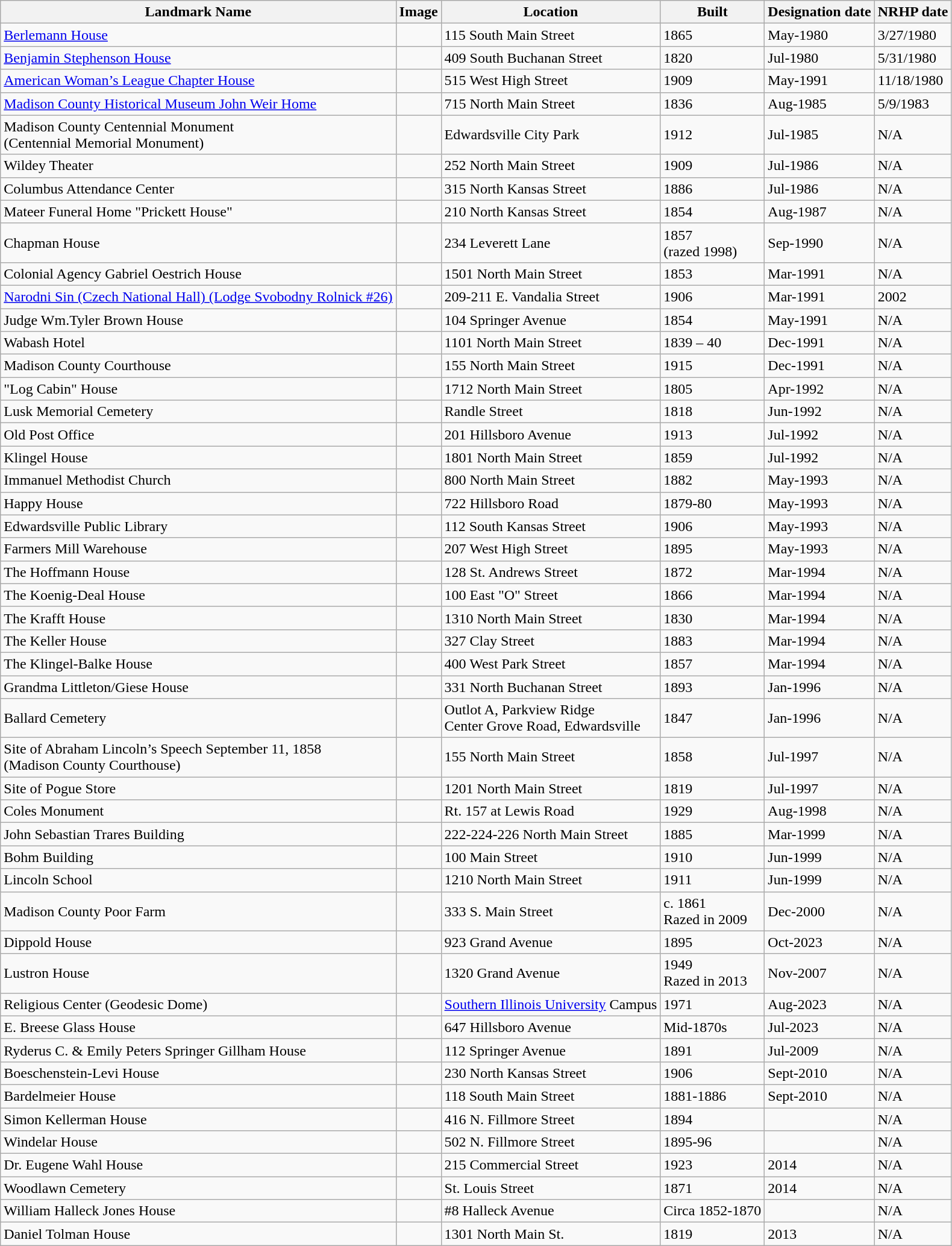<table class="wikitable sortable">
<tr>
<th>Landmark Name</th>
<th>Image</th>
<th>Location</th>
<th>Built</th>
<th>Designation date</th>
<th>NRHP date</th>
</tr>
<tr>
<td><a href='#'>Berlemann House</a></td>
<td></td>
<td>115 South Main Street</td>
<td>1865</td>
<td>May-1980</td>
<td>3/27/1980</td>
</tr>
<tr>
<td><a href='#'>Benjamin Stephenson House</a></td>
<td></td>
<td>409 South Buchanan Street</td>
<td>1820</td>
<td>Jul-1980</td>
<td>5/31/1980</td>
</tr>
<tr>
<td><a href='#'>American Woman’s League Chapter House</a></td>
<td></td>
<td>515 West High Street</td>
<td>1909</td>
<td>May-1991</td>
<td>11/18/1980</td>
</tr>
<tr>
<td><a href='#'>Madison County Historical Museum John Weir Home</a></td>
<td></td>
<td>715 North Main Street</td>
<td>1836</td>
<td>Aug-1985</td>
<td>5/9/1983</td>
</tr>
<tr>
<td>Madison County Centennial Monument<br>(Centennial Memorial Monument)</td>
<td></td>
<td>Edwardsville City Park</td>
<td>1912</td>
<td>Jul-1985</td>
<td>N/A</td>
</tr>
<tr>
<td>Wildey Theater</td>
<td></td>
<td>252 North Main Street</td>
<td>1909</td>
<td>Jul-1986</td>
<td>N/A</td>
</tr>
<tr>
<td>Columbus Attendance Center</td>
<td></td>
<td>315 North Kansas Street</td>
<td>1886</td>
<td>Jul-1986</td>
<td>N/A</td>
</tr>
<tr>
<td>Mateer Funeral Home "Prickett House"</td>
<td></td>
<td>210 North Kansas Street</td>
<td>1854</td>
<td>Aug-1987</td>
<td>N/A</td>
</tr>
<tr>
<td>Chapman House</td>
<td></td>
<td>234 Leverett Lane</td>
<td>1857<br>(razed 1998)</td>
<td>Sep-1990</td>
<td>N/A</td>
</tr>
<tr>
<td>Colonial Agency Gabriel Oestrich House</td>
<td></td>
<td>1501 North Main Street</td>
<td>1853</td>
<td>Mar-1991</td>
<td>N/A</td>
</tr>
<tr>
<td><a href='#'>Narodni Sin (Czech National Hall) (Lodge Svobodny Rolnick #26)</a></td>
<td></td>
<td>209-211 E. Vandalia Street</td>
<td>1906</td>
<td>Mar-1991</td>
<td>2002</td>
</tr>
<tr>
<td>Judge Wm.Tyler Brown House</td>
<td></td>
<td>104 Springer Avenue</td>
<td>1854</td>
<td>May-1991</td>
<td>N/A</td>
</tr>
<tr>
<td>Wabash Hotel</td>
<td></td>
<td>1101 North Main Street</td>
<td>1839 – 40</td>
<td>Dec-1991</td>
<td>N/A</td>
</tr>
<tr>
<td>Madison County Courthouse</td>
<td></td>
<td>155 North Main Street</td>
<td>1915</td>
<td>Dec-1991</td>
<td>N/A</td>
</tr>
<tr>
<td>"Log Cabin" House</td>
<td></td>
<td>1712 North Main Street</td>
<td>1805</td>
<td>Apr-1992</td>
<td>N/A</td>
</tr>
<tr>
<td>Lusk Memorial Cemetery</td>
<td></td>
<td>Randle Street</td>
<td>1818</td>
<td>Jun-1992</td>
<td>N/A</td>
</tr>
<tr>
<td>Old Post Office</td>
<td></td>
<td>201 Hillsboro Avenue</td>
<td>1913</td>
<td>Jul-1992</td>
<td>N/A</td>
</tr>
<tr>
<td>Klingel House</td>
<td></td>
<td>1801 North Main Street</td>
<td>1859</td>
<td>Jul-1992</td>
<td>N/A</td>
</tr>
<tr>
<td>Immanuel Methodist Church</td>
<td></td>
<td>800 North Main Street</td>
<td>1882</td>
<td>May-1993</td>
<td>N/A</td>
</tr>
<tr>
<td>Happy House</td>
<td></td>
<td>722 Hillsboro Road</td>
<td>1879-80</td>
<td>May-1993</td>
<td>N/A</td>
</tr>
<tr>
<td>Edwardsville Public Library</td>
<td></td>
<td>112 South Kansas Street</td>
<td>1906</td>
<td>May-1993</td>
<td>N/A</td>
</tr>
<tr>
<td>Farmers Mill Warehouse</td>
<td></td>
<td>207 West High Street</td>
<td>1895</td>
<td>May-1993</td>
<td>N/A</td>
</tr>
<tr>
<td>The Hoffmann House</td>
<td></td>
<td>128 St. Andrews Street</td>
<td>1872</td>
<td>Mar-1994</td>
<td>N/A</td>
</tr>
<tr>
<td>The Koenig-Deal House</td>
<td></td>
<td>100 East "O" Street</td>
<td>1866</td>
<td>Mar-1994</td>
<td>N/A</td>
</tr>
<tr>
<td>The Krafft House</td>
<td></td>
<td>1310 North Main Street</td>
<td>1830</td>
<td>Mar-1994</td>
<td>N/A</td>
</tr>
<tr>
<td>The Keller House</td>
<td></td>
<td>327 Clay Street</td>
<td>1883</td>
<td>Mar-1994</td>
<td>N/A</td>
</tr>
<tr>
<td>The Klingel-Balke House</td>
<td></td>
<td>400 West Park Street</td>
<td>1857</td>
<td>Mar-1994</td>
<td>N/A</td>
</tr>
<tr>
<td>Grandma Littleton/Giese House</td>
<td></td>
<td>331 North Buchanan Street</td>
<td>1893</td>
<td>Jan-1996</td>
<td>N/A</td>
</tr>
<tr>
<td>Ballard Cemetery</td>
<td></td>
<td>Outlot A, Parkview Ridge<br>Center Grove Road, Edwardsville</td>
<td>1847</td>
<td>Jan-1996</td>
<td>N/A</td>
</tr>
<tr>
<td>Site of Abraham Lincoln’s Speech September 11, 1858<br>(Madison County Courthouse)</td>
<td></td>
<td>155 North Main Street</td>
<td>1858</td>
<td>Jul-1997</td>
<td>N/A</td>
</tr>
<tr>
<td>Site of Pogue Store</td>
<td></td>
<td>1201 North Main Street</td>
<td>1819</td>
<td>Jul-1997</td>
<td>N/A</td>
</tr>
<tr>
<td>Coles Monument</td>
<td></td>
<td>Rt. 157 at Lewis Road</td>
<td>1929</td>
<td>Aug-1998</td>
<td>N/A</td>
</tr>
<tr>
<td>John Sebastian Trares Building</td>
<td></td>
<td>222-224-226 North Main Street</td>
<td>1885</td>
<td>Mar-1999</td>
<td>N/A</td>
</tr>
<tr>
<td>Bohm Building</td>
<td></td>
<td>100 Main Street</td>
<td>1910</td>
<td>Jun-1999</td>
<td>N/A</td>
</tr>
<tr>
<td>Lincoln School</td>
<td></td>
<td>1210 North Main Street</td>
<td>1911</td>
<td>Jun-1999</td>
<td>N/A</td>
</tr>
<tr>
<td>Madison County Poor Farm</td>
<td></td>
<td>333 S. Main Street</td>
<td>c. 1861<br>Razed in 2009</td>
<td>Dec-2000</td>
<td>N/A</td>
</tr>
<tr>
<td>Dippold House</td>
<td></td>
<td>923 Grand Avenue</td>
<td>1895</td>
<td>Oct-2023</td>
<td>N/A</td>
</tr>
<tr>
<td>Lustron House</td>
<td></td>
<td>1320 Grand Avenue</td>
<td>1949<br>Razed in 2013</td>
<td>Nov-2007</td>
<td>N/A</td>
</tr>
<tr>
<td>Religious Center (Geodesic Dome)</td>
<td></td>
<td><a href='#'>Southern Illinois University</a> Campus</td>
<td>1971</td>
<td>Aug-2023</td>
<td>N/A</td>
</tr>
<tr>
<td>E. Breese Glass House</td>
<td></td>
<td>647 Hillsboro Avenue</td>
<td>Mid-1870s</td>
<td>Jul-2023</td>
<td>N/A</td>
</tr>
<tr>
<td>Ryderus C. & Emily Peters Springer Gillham House</td>
<td></td>
<td>112 Springer Avenue</td>
<td>1891</td>
<td>Jul-2009</td>
<td>N/A</td>
</tr>
<tr>
<td>Boeschenstein-Levi House</td>
<td></td>
<td>230 North Kansas Street</td>
<td>1906</td>
<td>Sept-2010</td>
<td>N/A</td>
</tr>
<tr>
<td>Bardelmeier House</td>
<td></td>
<td>118 South Main Street</td>
<td>1881-1886</td>
<td>Sept-2010</td>
<td>N/A</td>
</tr>
<tr>
<td>Simon Kellerman House</td>
<td></td>
<td>416 N. Fillmore Street</td>
<td>1894</td>
<td></td>
<td>N/A</td>
</tr>
<tr>
<td>Windelar House</td>
<td></td>
<td>502 N. Fillmore Street</td>
<td>1895-96</td>
<td></td>
<td>N/A</td>
</tr>
<tr>
<td>Dr. Eugene Wahl House</td>
<td></td>
<td>215 Commercial Street</td>
<td>1923</td>
<td>2014</td>
<td>N/A</td>
</tr>
<tr>
<td>Woodlawn Cemetery</td>
<td></td>
<td>St. Louis Street</td>
<td>1871</td>
<td>2014</td>
<td>N/A</td>
</tr>
<tr>
<td>William Halleck Jones House</td>
<td></td>
<td>#8 Halleck Avenue</td>
<td>Circa 1852-1870</td>
<td></td>
<td>N/A</td>
</tr>
<tr>
<td>Daniel Tolman House</td>
<td></td>
<td>1301 North Main St.</td>
<td>1819</td>
<td>2013</td>
<td>N/A</td>
</tr>
</table>
